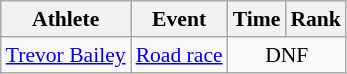<table class=wikitable style="font-size:90%;">
<tr>
<th>Athlete</th>
<th>Event</th>
<th>Time</th>
<th>Rank</th>
</tr>
<tr align=center>
<td align=left><a href='#'>Trevor Bailey</a></td>
<td align=left rowspan=1><a href='#'>Road race</a></td>
<td colspan=2>DNF</td>
</tr>
</table>
